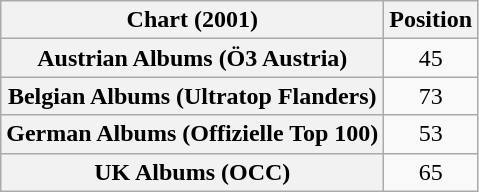<table class="wikitable sortable plainrowheaders" style="text-align:center">
<tr>
<th scope="col">Chart (2001)</th>
<th scope="col">Position</th>
</tr>
<tr>
<th scope="row">Austrian Albums (Ö3 Austria)</th>
<td>45</td>
</tr>
<tr>
<th scope="row">Belgian Albums (Ultratop Flanders)</th>
<td>73</td>
</tr>
<tr>
<th scope="row">German Albums (Offizielle Top 100)</th>
<td>53</td>
</tr>
<tr>
<th scope="row">UK Albums (OCC)</th>
<td>65</td>
</tr>
</table>
